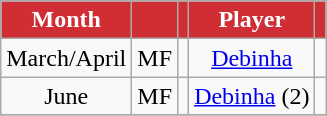<table class="wikitable" style="text-align:center;">
<tr>
<th style="background:#d02e35; color:#fff;" scope="col">Month</th>
<th style="background:#d02e35; color:#fff;" scope="col"></th>
<th style="background:#d02e35; color:#fff;" scope="col"></th>
<th style="background:#d02e35; color:#fff;" scope="col">Player</th>
<th style="background:#d02e35; color:#fff;" scope="col"></th>
</tr>
<tr>
<td>March/April</td>
<td>MF</td>
<td></td>
<td><a href='#'>Debinha</a></td>
<td></td>
</tr>
<tr>
<td>June</td>
<td>MF</td>
<td></td>
<td><a href='#'>Debinha</a> (2)</td>
<td></td>
</tr>
<tr>
</tr>
</table>
